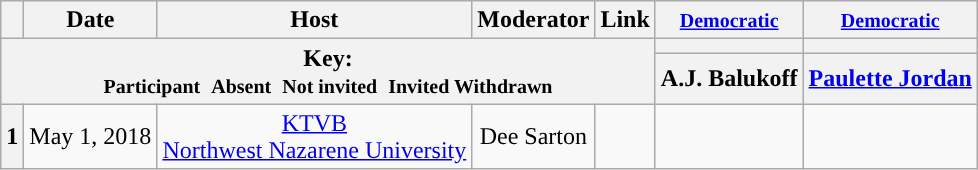<table class="wikitable" style="text-align:center;">
<tr>
<th scope="col"></th>
<th scope="col">Date</th>
<th scope="col">Host</th>
<th scope="col">Moderator</th>
<th scope="col">Link</th>
<th scope="col"><small><a href='#'>Democratic</a></small></th>
<th scope="col"><small><a href='#'>Democratic</a></small></th>
</tr>
<tr>
<th colspan="5" rowspan="2">Key:<br> <small>Participant </small>  <small>Absent </small>  <small>Not invited </small>  <small>Invited  Withdrawn</small></th>
<th scope="col" style="background:"></th>
<th scope="col" style="background:"></th>
</tr>
<tr>
<th scope="col">A.J. Balukoff</th>
<th scope="col"><a href='#'>Paulette Jordan</a></th>
</tr>
<tr>
<th>1</th>
<td style="white-space:nowrap;">May 1, 2018</td>
<td style="white-space:nowrap;"><a href='#'>KTVB</a><br><a href='#'>Northwest Nazarene University</a></td>
<td style="white-space:nowrap;">Dee Sarton</td>
<td style="white-space:nowrap;"></td>
<td></td>
<td></td>
</tr>
</table>
